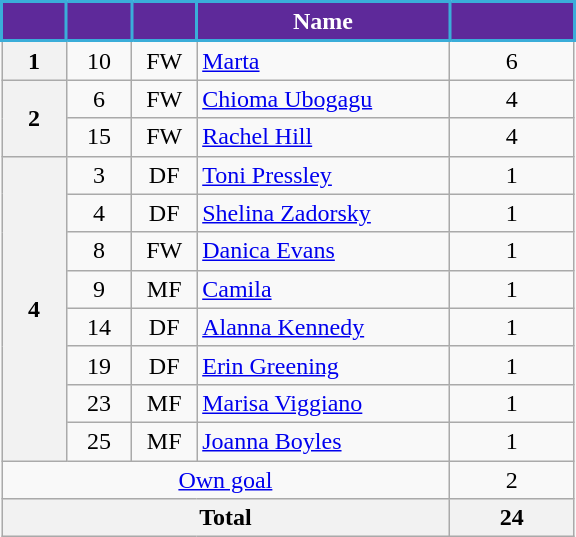<table class="wikitable" style="text-align:center;">
<tr>
<th style="background:#5E299A; color:white; border:2px solid #3aadd9; width:35px;"></th>
<th style="background:#5E299A; color:white; border:2px solid #3aadd9; width:35px;"></th>
<th style="background:#5E299A; color:white; border:2px solid #3aadd9; width:35px;"></th>
<th style="background:#5E299A; color:white; border:2px solid #3aadd9; width:160px;">Name</th>
<th style="background:#5E299A; color:white; border:2px solid #3aadd9; width:75px;"></th>
</tr>
<tr>
<th>1</th>
<td>10</td>
<td>FW</td>
<td align="left"> <a href='#'>Marta</a></td>
<td>6</td>
</tr>
<tr>
<th rowspan="2">2</th>
<td>6</td>
<td>FW</td>
<td align="left"> <a href='#'>Chioma Ubogagu</a></td>
<td>4</td>
</tr>
<tr>
<td>15</td>
<td>FW</td>
<td align="left"> <a href='#'>Rachel Hill</a></td>
<td>4</td>
</tr>
<tr>
<th rowspan="8">4</th>
<td>3</td>
<td>DF</td>
<td align="left"> <a href='#'>Toni Pressley</a></td>
<td>1</td>
</tr>
<tr>
<td>4</td>
<td>DF</td>
<td align="left"> <a href='#'>Shelina Zadorsky</a></td>
<td>1</td>
</tr>
<tr>
<td>8</td>
<td>FW</td>
<td align="left"> <a href='#'>Danica Evans</a></td>
<td>1</td>
</tr>
<tr>
<td>9</td>
<td>MF</td>
<td align="left"> <a href='#'>Camila</a></td>
<td>1</td>
</tr>
<tr>
<td>14</td>
<td>DF</td>
<td align="left"> <a href='#'>Alanna Kennedy</a></td>
<td>1</td>
</tr>
<tr>
<td>19</td>
<td>DF</td>
<td align="left"> <a href='#'>Erin Greening</a></td>
<td>1</td>
</tr>
<tr>
<td>23</td>
<td>MF</td>
<td align="left"> <a href='#'>Marisa Viggiano</a></td>
<td>1</td>
</tr>
<tr>
<td>25</td>
<td>MF</td>
<td align="left"> <a href='#'>Joanna Boyles</a></td>
<td>1</td>
</tr>
<tr>
<td colspan="4"><a href='#'>Own goal</a></td>
<td>2</td>
</tr>
<tr>
<th colspan="4">Total</th>
<th>24</th>
</tr>
</table>
